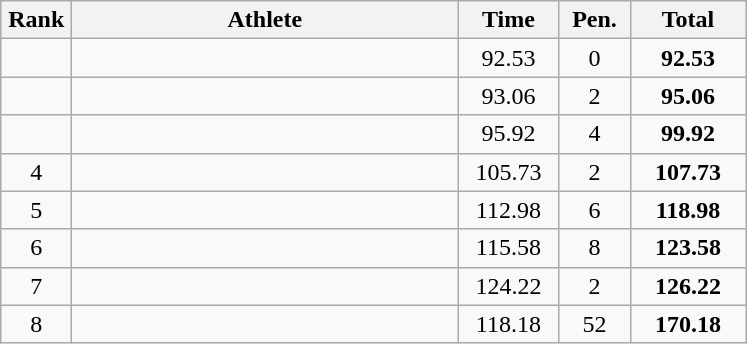<table class=wikitable style="text-align:center">
<tr>
<th width=40>Rank</th>
<th width=250>Athlete</th>
<th width=60>Time</th>
<th width=40>Pen.</th>
<th width=70>Total</th>
</tr>
<tr>
<td></td>
<td align=left></td>
<td>92.53</td>
<td>0</td>
<td><strong>92.53</strong></td>
</tr>
<tr>
<td></td>
<td align=left></td>
<td>93.06</td>
<td>2</td>
<td><strong>95.06</strong></td>
</tr>
<tr>
<td></td>
<td align=left></td>
<td>95.92</td>
<td>4</td>
<td><strong>99.92</strong></td>
</tr>
<tr>
<td>4</td>
<td align=left></td>
<td>105.73</td>
<td>2</td>
<td><strong>107.73</strong></td>
</tr>
<tr>
<td>5</td>
<td align=left></td>
<td>112.98</td>
<td>6</td>
<td><strong>118.98</strong></td>
</tr>
<tr>
<td>6</td>
<td align=left></td>
<td>115.58</td>
<td>8</td>
<td><strong>123.58</strong></td>
</tr>
<tr>
<td>7</td>
<td align=left></td>
<td>124.22</td>
<td>2</td>
<td><strong>126.22</strong></td>
</tr>
<tr>
<td>8</td>
<td align=left></td>
<td>118.18</td>
<td>52</td>
<td><strong>170.18</strong></td>
</tr>
</table>
